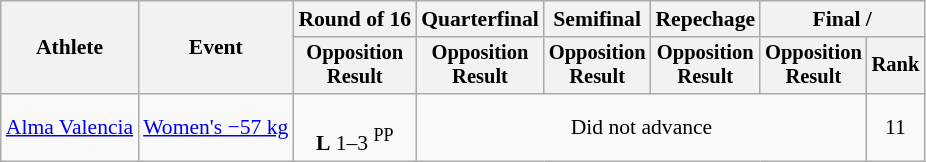<table class="wikitable" style="font-size:90%">
<tr>
<th rowspan=2>Athlete</th>
<th rowspan=2>Event</th>
<th>Round of 16</th>
<th>Quarterfinal</th>
<th>Semifinal</th>
<th>Repechage</th>
<th colspan=2>Final / </th>
</tr>
<tr style="font-size: 95%">
<th>Opposition<br>Result</th>
<th>Opposition<br>Result</th>
<th>Opposition<br>Result</th>
<th>Opposition<br>Result</th>
<th>Opposition<br>Result</th>
<th>Rank</th>
</tr>
<tr align=center>
<td align=left><a href='#'>Alma Valencia</a></td>
<td align=left><a href='#'>Women's −57 kg</a></td>
<td><br><strong>L</strong> 1–3 <sup>PP</sup></td>
<td colspan=4>Did not advance</td>
<td>11</td>
</tr>
</table>
